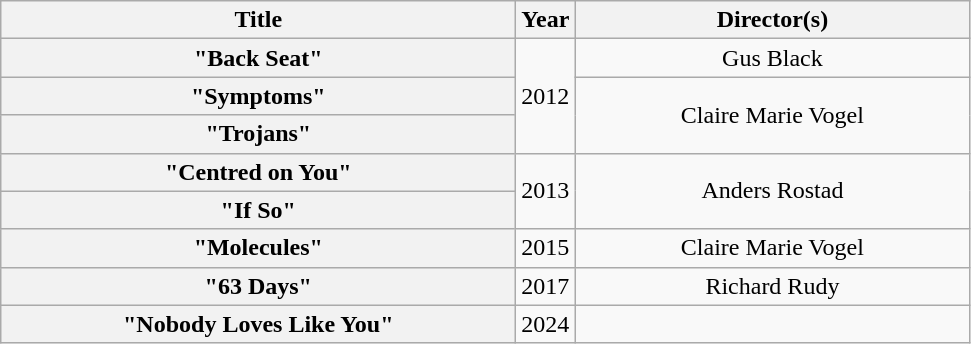<table class="wikitable plainrowheaders" style="text-align:center;">
<tr>
<th scope="col" style="width:21em;">Title</th>
<th scope="col">Year</th>
<th scope="col" style="width:16em;">Director(s)</th>
</tr>
<tr>
<th scope="row">"Back Seat"</th>
<td rowspan="3">2012</td>
<td>Gus Black</td>
</tr>
<tr>
<th scope="row">"Symptoms"</th>
<td rowspan="2">Claire Marie Vogel</td>
</tr>
<tr>
<th scope="row">"Trojans"</th>
</tr>
<tr>
<th scope="row">"Centred on You"</th>
<td rowspan="2">2013</td>
<td rowspan="2">Anders Rostad</td>
</tr>
<tr>
<th scope="row">"If So"</th>
</tr>
<tr>
<th scope="row">"Molecules"</th>
<td>2015</td>
<td>Claire Marie Vogel</td>
</tr>
<tr>
<th scope="row">"63 Days"</th>
<td>2017</td>
<td>Richard Rudy</td>
</tr>
<tr>
<th scope="row">"Nobody Loves Like You"</th>
<td>2024</td>
<td></td>
</tr>
</table>
